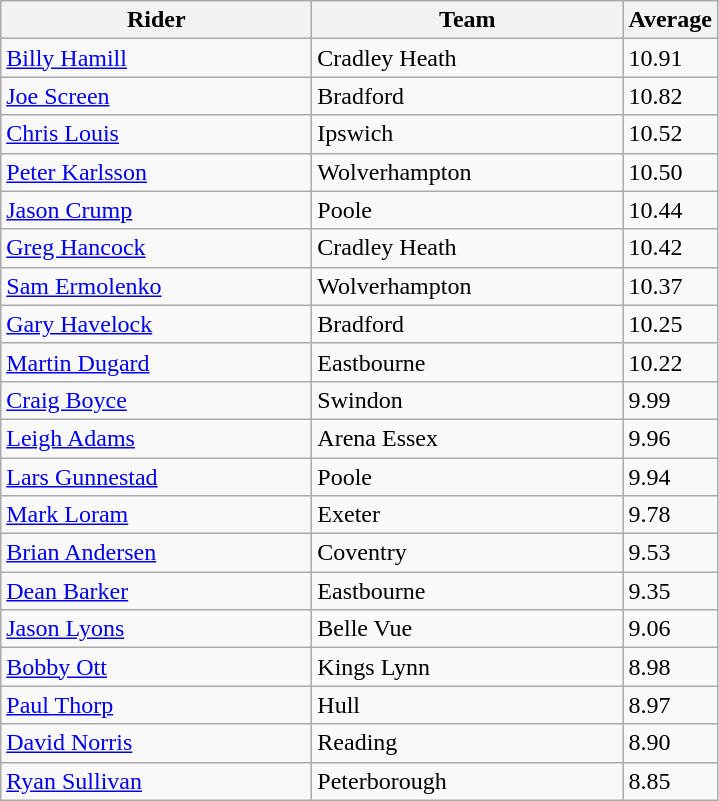<table class="wikitable" style="font-size: 100%">
<tr>
<th width=200>Rider</th>
<th width=200>Team</th>
<th width=40>Average</th>
</tr>
<tr>
<td align="left"> <a href='#'>Billy Hamill</a></td>
<td>Cradley Heath</td>
<td>10.91</td>
</tr>
<tr>
<td align="left"> <a href='#'>Joe Screen</a></td>
<td>Bradford</td>
<td>10.82</td>
</tr>
<tr>
<td align="left"> <a href='#'>Chris Louis</a></td>
<td>Ipswich</td>
<td>10.52</td>
</tr>
<tr>
<td align="left"> <a href='#'>Peter Karlsson</a></td>
<td>Wolverhampton</td>
<td>10.50</td>
</tr>
<tr>
<td align="left"> <a href='#'>Jason Crump</a></td>
<td>Poole</td>
<td>10.44</td>
</tr>
<tr>
<td align="left"> <a href='#'>Greg Hancock</a></td>
<td>Cradley Heath</td>
<td>10.42</td>
</tr>
<tr>
<td align="left"> <a href='#'>Sam Ermolenko</a></td>
<td>Wolverhampton</td>
<td>10.37</td>
</tr>
<tr>
<td align="left"> <a href='#'>Gary Havelock</a></td>
<td>Bradford</td>
<td>10.25</td>
</tr>
<tr>
<td align="left"> <a href='#'>Martin Dugard</a></td>
<td>Eastbourne</td>
<td>10.22</td>
</tr>
<tr>
<td align="left"> <a href='#'>Craig Boyce</a></td>
<td>Swindon</td>
<td>9.99</td>
</tr>
<tr>
<td align="left"> <a href='#'>Leigh Adams</a></td>
<td>Arena Essex</td>
<td>9.96</td>
</tr>
<tr>
<td align="left"> <a href='#'>Lars Gunnestad</a></td>
<td>Poole</td>
<td>9.94</td>
</tr>
<tr>
<td align="left"> <a href='#'>Mark Loram</a></td>
<td>Exeter</td>
<td>9.78</td>
</tr>
<tr>
<td align="left"> <a href='#'>Brian Andersen</a></td>
<td>Coventry</td>
<td>9.53</td>
</tr>
<tr>
<td align="left"> <a href='#'>Dean Barker</a></td>
<td>Eastbourne</td>
<td>9.35</td>
</tr>
<tr>
<td align="left"> <a href='#'>Jason Lyons</a></td>
<td>Belle Vue</td>
<td>9.06</td>
</tr>
<tr>
<td align="left"> <a href='#'>Bobby Ott</a></td>
<td>Kings Lynn</td>
<td>8.98</td>
</tr>
<tr>
<td align="left"> <a href='#'>Paul Thorp</a></td>
<td>Hull</td>
<td>8.97</td>
</tr>
<tr>
<td align="left"> <a href='#'>David Norris</a></td>
<td>Reading</td>
<td>8.90</td>
</tr>
<tr>
<td align="left"> <a href='#'>Ryan Sullivan</a></td>
<td>Peterborough</td>
<td>8.85</td>
</tr>
</table>
